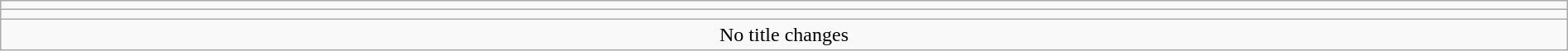<table class="wikitable" style="text-align:center; width:100%;">
<tr>
<td colspan=5></td>
</tr>
<tr>
<td colspan=5><strong></strong></td>
</tr>
<tr>
<td colspan="5">No title changes</td>
</tr>
</table>
